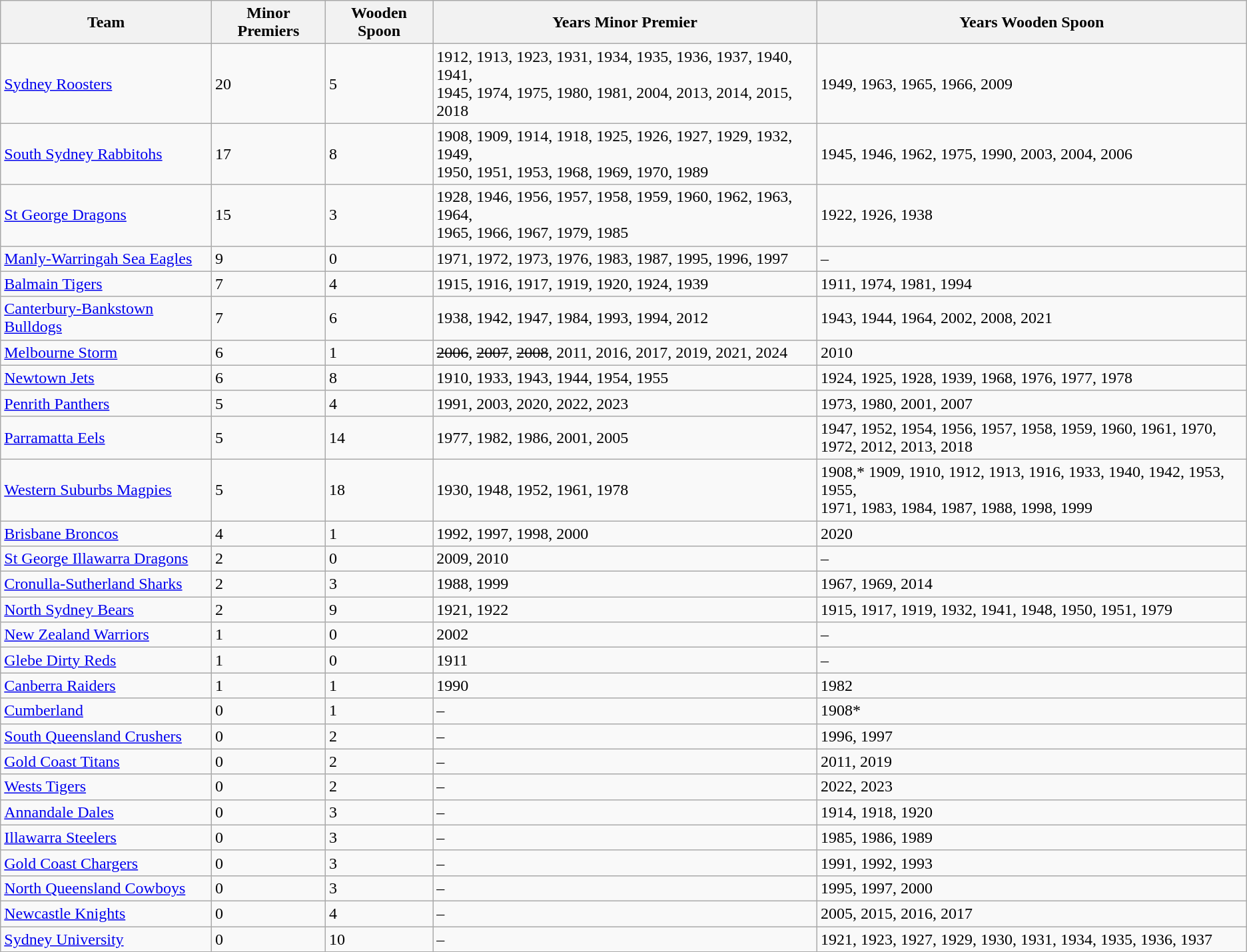<table class="wikitable sortable">
<tr>
<th>Team</th>
<th>Minor Premiers</th>
<th>Wooden Spoon</th>
<th>Years Minor Premier</th>
<th>Years Wooden Spoon</th>
</tr>
<tr>
<td> <a href='#'>Sydney Roosters</a></td>
<td>20</td>
<td>5</td>
<td>1912, 1913, 1923, 1931, 1934, 1935, 1936, 1937, 1940, 1941,<br>1945, 1974, 1975, 1980, 1981, 2004, 2013, 2014, 2015, 2018</td>
<td>1949, 1963, 1965, 1966, 2009</td>
</tr>
<tr>
<td> <a href='#'>South Sydney Rabbitohs</a></td>
<td>17</td>
<td>8</td>
<td>1908, 1909, 1914, 1918, 1925, 1926, 1927, 1929, 1932, 1949,<br>1950, 1951, 1953, 1968, 1969, 1970, 1989</td>
<td>1945, 1946, 1962, 1975, 1990, 2003, 2004, 2006</td>
</tr>
<tr>
<td> <a href='#'>St George Dragons</a></td>
<td>15</td>
<td>3</td>
<td>1928, 1946, 1956, 1957, 1958, 1959, 1960, 1962, 1963, 1964,<br>1965, 1966, 1967, 1979, 1985</td>
<td>1922, 1926, 1938</td>
</tr>
<tr>
<td> <a href='#'>Manly-Warringah Sea Eagles</a></td>
<td>9</td>
<td>0</td>
<td>1971, 1972, 1973, 1976, 1983, 1987, 1995, 1996, 1997</td>
<td>–</td>
</tr>
<tr>
<td> <a href='#'>Balmain Tigers</a></td>
<td>7</td>
<td>4</td>
<td>1915, 1916, 1917, 1919, 1920, 1924, 1939</td>
<td>1911, 1974, 1981, 1994</td>
</tr>
<tr>
<td> <a href='#'>Canterbury-Bankstown Bulldogs</a></td>
<td>7</td>
<td>6</td>
<td>1938, 1942, 1947, 1984, 1993, 1994, 2012</td>
<td>1943, 1944, 1964, 2002, 2008, 2021</td>
</tr>
<tr>
<td> <a href='#'>Melbourne Storm</a></td>
<td>6</td>
<td>1</td>
<td><s>2006</s>, <s>2007</s>, <s>2008</s>, 2011, 2016, 2017, 2019, 2021, 2024</td>
<td>2010</td>
</tr>
<tr>
<td> <a href='#'>Newtown Jets</a></td>
<td>6</td>
<td>8</td>
<td>1910, 1933, 1943, 1944, 1954, 1955</td>
<td>1924, 1925, 1928, 1939, 1968, 1976, 1977, 1978</td>
</tr>
<tr>
<td> <a href='#'>Penrith Panthers</a></td>
<td>5</td>
<td>4</td>
<td>1991, 2003, 2020, 2022, 2023</td>
<td>1973, 1980, 2001, 2007</td>
</tr>
<tr>
<td> <a href='#'>Parramatta Eels</a></td>
<td>5</td>
<td>14</td>
<td>1977, 1982, 1986, 2001, 2005</td>
<td>1947, 1952, 1954, 1956, 1957, 1958, 1959, 1960, 1961, 1970,<br>1972, 2012, 2013, 2018</td>
</tr>
<tr>
<td> <a href='#'>Western Suburbs Magpies</a></td>
<td>5</td>
<td>18</td>
<td>1930, 1948, 1952, 1961, 1978</td>
<td>1908,* 1909, 1910, 1912, 1913, 1916, 1933, 1940, 1942, 1953, 1955,<br>1971, 1983, 1984, 1987, 1988, 1998, 1999</td>
</tr>
<tr>
<td> <a href='#'>Brisbane Broncos</a></td>
<td>4</td>
<td>1</td>
<td>1992, 1997, 1998, 2000</td>
<td>2020</td>
</tr>
<tr>
<td> <a href='#'>St George Illawarra Dragons</a></td>
<td>2</td>
<td>0</td>
<td>2009, 2010</td>
<td>–</td>
</tr>
<tr>
<td> <a href='#'>Cronulla-Sutherland Sharks</a></td>
<td>2</td>
<td>3</td>
<td>1988, 1999</td>
<td>1967, 1969, 2014</td>
</tr>
<tr>
<td> <a href='#'>North Sydney Bears</a></td>
<td>2</td>
<td>9</td>
<td>1921, 1922</td>
<td>1915, 1917, 1919, 1932, 1941, 1948, 1950, 1951, 1979</td>
</tr>
<tr>
<td> <a href='#'>New Zealand Warriors</a></td>
<td>1</td>
<td>0</td>
<td>2002</td>
<td>–</td>
</tr>
<tr>
<td> <a href='#'>Glebe Dirty Reds</a></td>
<td>1</td>
<td>0</td>
<td>1911</td>
<td>–</td>
</tr>
<tr>
<td> <a href='#'>Canberra Raiders</a></td>
<td>1</td>
<td>1</td>
<td>1990</td>
<td>1982</td>
</tr>
<tr>
<td> <a href='#'>Cumberland</a></td>
<td>0</td>
<td>1</td>
<td>–</td>
<td>1908*</td>
</tr>
<tr>
<td> <a href='#'>South Queensland Crushers</a></td>
<td>0</td>
<td>2</td>
<td>–</td>
<td>1996, 1997</td>
</tr>
<tr>
<td> <a href='#'>Gold Coast Titans</a></td>
<td>0</td>
<td>2</td>
<td>–</td>
<td>2011, 2019</td>
</tr>
<tr>
<td>  <a href='#'>Wests Tigers</a></td>
<td>0</td>
<td>2</td>
<td>–</td>
<td>2022, 2023</td>
</tr>
<tr>
<td> <a href='#'>Annandale Dales</a></td>
<td>0</td>
<td>3</td>
<td>–</td>
<td>1914, 1918, 1920</td>
</tr>
<tr>
<td> <a href='#'>Illawarra Steelers</a></td>
<td>0</td>
<td>3</td>
<td>–</td>
<td>1985, 1986, 1989</td>
</tr>
<tr>
<td> <a href='#'>Gold Coast Chargers</a></td>
<td>0</td>
<td>3</td>
<td>–</td>
<td>1991, 1992, 1993</td>
</tr>
<tr>
<td> <a href='#'>North Queensland Cowboys</a></td>
<td>0</td>
<td>3</td>
<td>–</td>
<td>1995, 1997, 2000</td>
</tr>
<tr>
<td> <a href='#'>Newcastle Knights</a></td>
<td>0</td>
<td>4</td>
<td>–</td>
<td>2005, 2015, 2016, 2017</td>
</tr>
<tr>
<td> <a href='#'>Sydney University</a></td>
<td>0</td>
<td>10</td>
<td>–</td>
<td>1921, 1923, 1927, 1929, 1930, 1931, 1934, 1935, 1936, 1937</td>
</tr>
</table>
